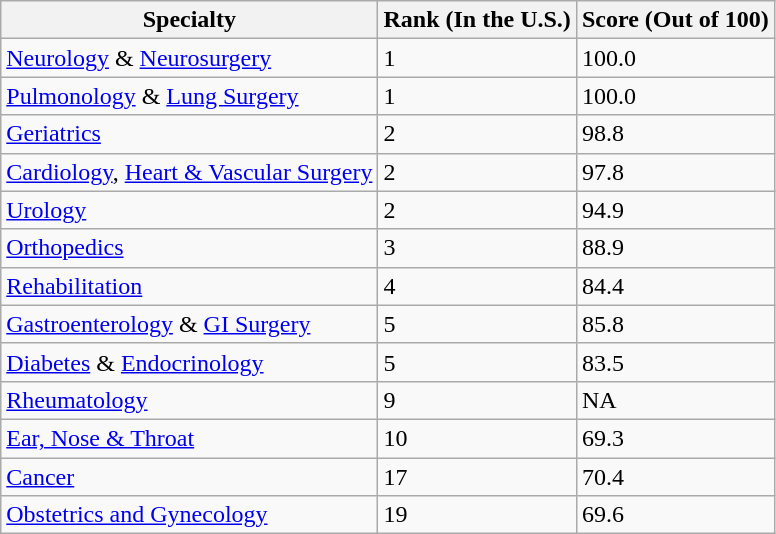<table class="wikitable">
<tr>
<th>Specialty</th>
<th>Rank (In the U.S.)</th>
<th>Score (Out of 100)</th>
</tr>
<tr>
<td><a href='#'>Neurology</a> & <a href='#'>Neurosurgery</a></td>
<td>1</td>
<td>100.0</td>
</tr>
<tr>
<td><a href='#'>Pulmonology</a> & <a href='#'>Lung Surgery</a></td>
<td>1</td>
<td>100.0</td>
</tr>
<tr>
<td><a href='#'>Geriatrics</a></td>
<td>2</td>
<td>98.8</td>
</tr>
<tr>
<td><a href='#'>Cardiology</a>, <a href='#'>Heart & Vascular Surgery</a></td>
<td>2</td>
<td>97.8</td>
</tr>
<tr>
<td><a href='#'>Urology</a></td>
<td>2</td>
<td>94.9</td>
</tr>
<tr>
<td><a href='#'>Orthopedics</a></td>
<td>3</td>
<td>88.9</td>
</tr>
<tr>
<td><a href='#'>Rehabilitation</a></td>
<td>4</td>
<td>84.4</td>
</tr>
<tr>
<td><a href='#'>Gastroenterology</a> & <a href='#'>GI Surgery</a></td>
<td>5</td>
<td>85.8</td>
</tr>
<tr>
<td><a href='#'>Diabetes</a> & <a href='#'>Endocrinology</a></td>
<td>5</td>
<td>83.5</td>
</tr>
<tr>
<td><a href='#'>Rheumatology</a></td>
<td>9</td>
<td>NA</td>
</tr>
<tr>
<td><a href='#'>Ear, Nose & Throat</a></td>
<td>10</td>
<td>69.3</td>
</tr>
<tr>
<td><a href='#'>Cancer</a></td>
<td>17</td>
<td>70.4</td>
</tr>
<tr>
<td><a href='#'>Obstetrics and Gynecology</a></td>
<td>19</td>
<td>69.6</td>
</tr>
</table>
